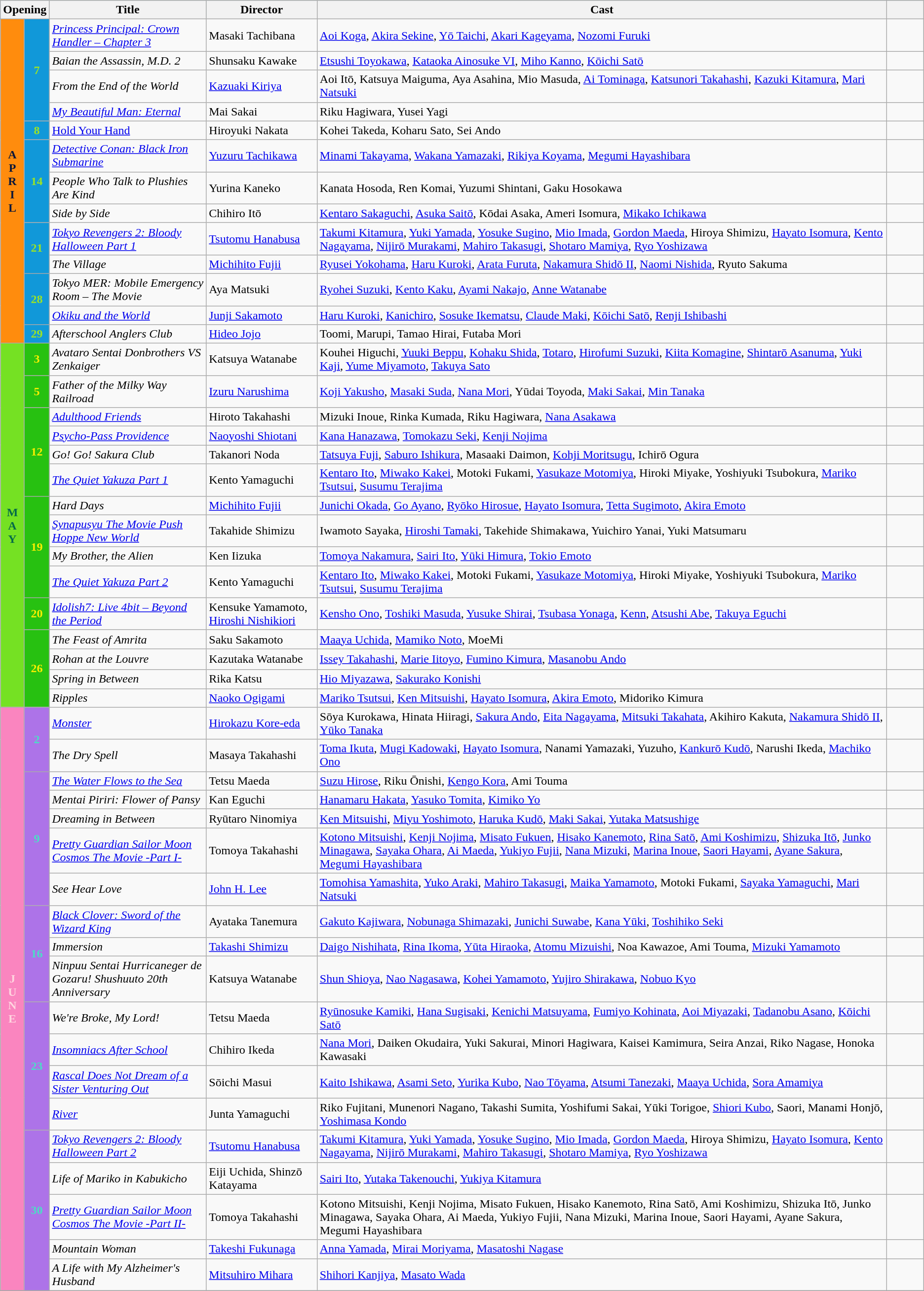<table class="wikitable sortable">
<tr style="background:#b0e0e6; text-align:center">
<th colspan="2">Opening</th>
<th style="width:17%">Title</th>
<th style="width:12%">Director</th>
<th>Cast</th>
<th style="width:4%;"></th>
</tr>
<tr>
<th rowspan="13" style="text-align:center; background:#FF8C0D; color:#0C1738;">A<br>P<br>R<br>I<br>L</th>
<td rowspan="4" style="text-align:center; background:#1198D9; color:#9CE326;"><strong>7</strong></td>
<td><em><a href='#'>Princess Principal: Crown Handler – Chapter 3</a></em></td>
<td>Masaki Tachibana</td>
<td><a href='#'>Aoi Koga</a>, <a href='#'>Akira Sekine</a>, <a href='#'>Yō Taichi</a>, <a href='#'>Akari Kageyama</a>, <a href='#'>Nozomi Furuki</a></td>
<td></td>
</tr>
<tr>
<td><em>Baian the Assassin, M.D. 2</em></td>
<td>Shunsaku Kawake</td>
<td><a href='#'>Etsushi Toyokawa</a>, <a href='#'>Kataoka Ainosuke VI</a>, <a href='#'>Miho Kanno</a>, <a href='#'>Kōichi Satō</a></td>
<td></td>
</tr>
<tr>
<td><em>From the End of the World</em></td>
<td><a href='#'>Kazuaki Kiriya</a></td>
<td>Aoi Itō, Katsuya Maiguma, Aya Asahina, Mio Masuda, <a href='#'>Ai Tominaga</a>, <a href='#'>Katsunori Takahashi</a>, <a href='#'>Kazuki Kitamura</a>, <a href='#'>Mari Natsuki</a></td>
<td></td>
</tr>
<tr>
<td><em><a href='#'>My Beautiful Man: Eternal</a></em></td>
<td>Mai Sakai</td>
<td>Riku Hagiwara, Yusei Yagi</td>
<td></td>
</tr>
<tr>
<th style="text-align:center; background:#1198D9; color:#9CE326;">8</th>
<td><a href='#'>Hold Your Hand</a></td>
<td>Hiroyuki Nakata</td>
<td>Kohei Takeda, Koharu Sato, Sei Ando</td>
<td></td>
</tr>
<tr>
<td rowspan="3" style="text-align:center; background:#1198D9; color:#9CE326;"><strong>14</strong></td>
<td><em><a href='#'>Detective Conan: Black Iron Submarine</a></em></td>
<td><a href='#'>Yuzuru Tachikawa</a></td>
<td><a href='#'>Minami Takayama</a>, <a href='#'>Wakana Yamazaki</a>, <a href='#'>Rikiya Koyama</a>, <a href='#'>Megumi Hayashibara</a></td>
<td></td>
</tr>
<tr>
<td><em>People Who Talk to Plushies Are Kind</em></td>
<td>Yurina Kaneko</td>
<td>Kanata Hosoda, Ren Komai, Yuzumi Shintani, Gaku Hosokawa</td>
<td></td>
</tr>
<tr>
<td><em>Side by Side</em></td>
<td>Chihiro Itō</td>
<td><a href='#'>Kentaro Sakaguchi</a>, <a href='#'>Asuka Saitō</a>, Kōdai Asaka, Ameri Isomura, <a href='#'>Mikako Ichikawa</a></td>
<td></td>
</tr>
<tr>
<td rowspan="2" style="text-align:center; background:#1198D9; color:#9CE326;"><strong>21</strong></td>
<td><em><a href='#'>Tokyo Revengers 2: Bloody Halloween Part 1</a></em></td>
<td><a href='#'>Tsutomu Hanabusa</a></td>
<td><a href='#'>Takumi Kitamura</a>, <a href='#'>Yuki Yamada</a>, <a href='#'>Yosuke Sugino</a>, <a href='#'>Mio Imada</a>, <a href='#'>Gordon Maeda</a>, Hiroya Shimizu, <a href='#'>Hayato Isomura</a>, <a href='#'>Kento Nagayama</a>, <a href='#'>Nijirō Murakami</a>, <a href='#'>Mahiro Takasugi</a>, <a href='#'>Shotaro Mamiya</a>, <a href='#'>Ryo Yoshizawa</a></td>
<td></td>
</tr>
<tr>
<td><em>The Village</em></td>
<td><a href='#'>Michihito Fujii</a></td>
<td><a href='#'>Ryusei Yokohama</a>, <a href='#'>Haru Kuroki</a>, <a href='#'>Arata Furuta</a>, <a href='#'>Nakamura Shidō II</a>, <a href='#'>Naomi Nishida</a>, Ryuto Sakuma</td>
<td></td>
</tr>
<tr>
<td rowspan="2" style="text-align:center; background:#1198D9; color:#9CE326;"><strong>28</strong></td>
<td><em>Tokyo MER: Mobile Emergency Room – The Movie</em></td>
<td>Aya Matsuki</td>
<td><a href='#'>Ryohei Suzuki</a>, <a href='#'>Kento Kaku</a>, <a href='#'>Ayami Nakajo</a>, <a href='#'>Anne Watanabe</a></td>
<td></td>
</tr>
<tr>
<td><em><a href='#'>Okiku and the World</a></em></td>
<td><a href='#'>Junji Sakamoto</a></td>
<td><a href='#'>Haru Kuroki</a>, <a href='#'>Kanichiro</a>, <a href='#'>Sosuke Ikematsu</a>, <a href='#'>Claude Maki</a>, <a href='#'>Kōichi Satō</a>, <a href='#'>Renji Ishibashi</a></td>
<td></td>
</tr>
<tr>
<td rowspan="1" style="text-align:center; background:#1198D9; color:#9CE326;"><strong>29</strong></td>
<td><em>Afterschool Anglers Club</em></td>
<td><a href='#'>Hideo Jojo</a></td>
<td>Toomi, Marupi, Tamao Hirai, Futaba Mori</td>
<td></td>
</tr>
<tr>
<th rowspan="15" style="text-align:center; background:#75E123; color:#056b49;">M<br>A<br>Y</th>
<td rowspan="1" style="text-align:center; background:#27C111; color:#FAEE00;"><strong>3</strong></td>
<td><em>Avataro Sentai Donbrothers VS Zenkaiger</em></td>
<td>Katsuya Watanabe</td>
<td>Kouhei Higuchi, <a href='#'>Yuuki Beppu</a>, <a href='#'>Kohaku Shida</a>, <a href='#'>Totaro</a>, <a href='#'>Hirofumi Suzuki</a>, <a href='#'>Kiita Komagine</a>, <a href='#'>Shintarō Asanuma</a>, <a href='#'>Yuki Kaji</a>, <a href='#'>Yume Miyamoto</a>, <a href='#'>Takuya Sato</a></td>
<td></td>
</tr>
<tr>
<td rowspan="1" style="text-align:center; background:#27C111; color:#FAEE00;"><strong>5</strong></td>
<td><em>Father of the Milky Way Railroad</em></td>
<td><a href='#'>Izuru Narushima</a></td>
<td><a href='#'>Koji Yakusho</a>, <a href='#'>Masaki Suda</a>, <a href='#'>Nana Mori</a>, Yūdai Toyoda, <a href='#'>Maki Sakai</a>, <a href='#'>Min Tanaka</a></td>
<td></td>
</tr>
<tr>
<td rowspan="4" style="text-align:center; background:#27C111; color:#FAEE00;"><strong>12</strong></td>
<td><em><a href='#'>Adulthood Friends</a></em></td>
<td>Hiroto Takahashi</td>
<td>Mizuki Inoue, Rinka Kumada, Riku Hagiwara, <a href='#'>Nana Asakawa</a></td>
<td></td>
</tr>
<tr>
<td><em><a href='#'>Psycho-Pass Providence</a></em></td>
<td><a href='#'>Naoyoshi Shiotani</a></td>
<td><a href='#'>Kana Hanazawa</a>, <a href='#'>Tomokazu Seki</a>, <a href='#'>Kenji Nojima</a></td>
<td></td>
</tr>
<tr>
<td><em>Go! Go! Sakura Club</em></td>
<td>Takanori Noda</td>
<td><a href='#'>Tatsuya Fuji</a>, <a href='#'>Saburo Ishikura</a>, Masaaki Daimon, <a href='#'>Kohji Moritsugu</a>, Ichirō Ogura</td>
<td></td>
</tr>
<tr>
<td><em><a href='#'>The Quiet Yakuza Part 1</a></em></td>
<td>Kento Yamaguchi</td>
<td><a href='#'>Kentaro Ito</a>, <a href='#'>Miwako Kakei</a>, Motoki Fukami, <a href='#'>Yasukaze Motomiya</a>, Hiroki Miyake, Yoshiyuki Tsubokura, <a href='#'>Mariko Tsutsui</a>, <a href='#'>Susumu Terajima</a></td>
<td></td>
</tr>
<tr>
<td rowspan="4" style="text-align:center; background:#27C111; color:#FAEE00;"><strong>19</strong></td>
<td><em>Hard Days</em></td>
<td><a href='#'>Michihito Fujii</a></td>
<td><a href='#'>Junichi Okada</a>, <a href='#'>Go Ayano</a>, <a href='#'>Ryōko Hirosue</a>, <a href='#'>Hayato Isomura</a>, <a href='#'>Tetta Sugimoto</a>, <a href='#'>Akira Emoto</a></td>
<td></td>
</tr>
<tr>
<td><em><a href='#'> Synapusyu The Movie Push Hoppe New World</a></em></td>
<td>Takahide Shimizu</td>
<td>Iwamoto Sayaka, <a href='#'>Hiroshi Tamaki</a>, Takehide Shimakawa, Yuichiro Yanai, Yuki Matsumaru</td>
<td></td>
</tr>
<tr>
<td><em>My Brother, the Alien</em></td>
<td>Ken Iizuka</td>
<td><a href='#'>Tomoya Nakamura</a>, <a href='#'>Sairi Ito</a>, <a href='#'>Yūki Himura</a>, <a href='#'>Tokio Emoto</a></td>
<td></td>
</tr>
<tr>
<td><em><a href='#'>The Quiet Yakuza Part 2</a></em></td>
<td>Kento Yamaguchi</td>
<td><a href='#'>Kentaro Ito</a>, <a href='#'>Miwako Kakei</a>, Motoki Fukami, <a href='#'>Yasukaze Motomiya</a>, Hiroki Miyake, Yoshiyuki Tsubokura, <a href='#'>Mariko Tsutsui</a>, <a href='#'>Susumu Terajima</a></td>
<td></td>
</tr>
<tr>
<td rowspan="1" style="text-align:center; background:#27C111; color:#FAEE00;"><strong>20</strong></td>
<td><em><a href='#'>Idolish7: Live 4bit – Beyond the Period</a></em></td>
<td>Kensuke Yamamoto, <a href='#'>Hiroshi Nishikiori</a></td>
<td><a href='#'>Kensho Ono</a>, <a href='#'>Toshiki Masuda</a>, <a href='#'>Yusuke Shirai</a>, <a href='#'>Tsubasa Yonaga</a>, <a href='#'>Kenn</a>, <a href='#'>Atsushi Abe</a>, <a href='#'>Takuya Eguchi</a></td>
<td></td>
</tr>
<tr>
<td rowspan="4" style="text-align:center; background:#27C111; color:#FAEE00;"><strong>26</strong></td>
<td><em>The Feast of Amrita</em></td>
<td>Saku Sakamoto</td>
<td><a href='#'>Maaya Uchida</a>, <a href='#'>Mamiko Noto</a>, MoeMi</td>
<td></td>
</tr>
<tr>
<td><em>Rohan at the Louvre</em></td>
<td>Kazutaka Watanabe</td>
<td><a href='#'>Issey Takahashi</a>, <a href='#'>Marie Iitoyo</a>, <a href='#'>Fumino Kimura</a>, <a href='#'>Masanobu Ando</a>　</td>
<td></td>
</tr>
<tr>
<td><em>Spring in Between</em></td>
<td>Rika Katsu</td>
<td><a href='#'>Hio Miyazawa</a>, <a href='#'>Sakurako Konishi</a></td>
<td></td>
</tr>
<tr>
<td><em>Ripples</em></td>
<td><a href='#'>Naoko Ogigami</a></td>
<td><a href='#'>Mariko Tsutsui</a>, <a href='#'>Ken Mitsuishi</a>, <a href='#'>Hayato Isomura</a>, <a href='#'>Akira Emoto</a>, Midoriko Kimura</td>
<td></td>
</tr>
<tr>
<th rowspan="19" style="text-align:center; background:#FA85BF; color:#FFD5DF;">J<br>U<br>N<br>E</th>
<td rowspan="2" style="text-align:center; background:#AD73E8; color:#4BDEC5;"><strong>2</strong></td>
<td><em><a href='#'>Monster</a></em></td>
<td><a href='#'>Hirokazu Kore-eda</a></td>
<td>Sōya Kurokawa, Hinata Hiiragi, <a href='#'>Sakura Ando</a>, <a href='#'>Eita Nagayama</a>, <a href='#'>Mitsuki Takahata</a>, Akihiro Kakuta, <a href='#'>Nakamura Shidō II</a>, <a href='#'>Yūko Tanaka</a></td>
<td></td>
</tr>
<tr>
<td><em>The Dry Spell</em></td>
<td>Masaya Takahashi</td>
<td><a href='#'>Toma Ikuta</a>, <a href='#'>Mugi Kadowaki</a>, <a href='#'>Hayato Isomura</a>, Nanami Yamazaki, Yuzuho, <a href='#'>Kankurō Kudō</a>, Narushi Ikeda, <a href='#'>Machiko Ono</a></td>
<td></td>
</tr>
<tr>
<td rowspan="5" style="text-align:center; background:#AD73E8; color:#4BDEC5;"><strong>9</strong></td>
<td><em><a href='#'>The Water Flows to the Sea</a></em></td>
<td>Tetsu Maeda</td>
<td><a href='#'>Suzu Hirose</a>, Riku Ōnishi, <a href='#'>Kengo Kora</a>, Ami Touma</td>
<td></td>
</tr>
<tr>
<td><em>Mentai Piriri: Flower of Pansy</em></td>
<td>Kan Eguchi</td>
<td><a href='#'>Hanamaru Hakata</a>, <a href='#'>Yasuko Tomita</a>, <a href='#'>Kimiko Yo</a></td>
<td></td>
</tr>
<tr>
<td><em>Dreaming in Between</em></td>
<td>Ryūtaro Ninomiya</td>
<td><a href='#'>Ken Mitsuishi</a>, <a href='#'>Miyu Yoshimoto</a>, <a href='#'>Haruka Kudō</a>, <a href='#'>Maki Sakai</a>, <a href='#'>Yutaka Matsushige</a></td>
<td></td>
</tr>
<tr>
<td><em><a href='#'>Pretty Guardian Sailor Moon Cosmos The Movie -Part I-</a></em></td>
<td>Tomoya Takahashi</td>
<td><a href='#'>Kotono Mitsuishi</a>, <a href='#'>Kenji Nojima</a>, <a href='#'>Misato Fukuen</a>, <a href='#'>Hisako Kanemoto</a>, <a href='#'>Rina Satō</a>, <a href='#'>Ami Koshimizu</a>, <a href='#'>Shizuka Itō</a>, <a href='#'>Junko Minagawa</a>, <a href='#'>Sayaka Ohara</a>, <a href='#'>Ai Maeda</a>, <a href='#'>Yukiyo Fujii</a>, <a href='#'>Nana Mizuki</a>, <a href='#'>Marina Inoue</a>, <a href='#'>Saori Hayami</a>, <a href='#'>Ayane Sakura</a>, <a href='#'>Megumi Hayashibara</a></td>
<td></td>
</tr>
<tr>
<td><em>See Hear Love</em></td>
<td><a href='#'>John H. Lee</a></td>
<td><a href='#'>Tomohisa Yamashita</a>, <a href='#'>Yuko Araki</a>, <a href='#'>Mahiro Takasugi</a>, <a href='#'>Maika Yamamoto</a>, Motoki Fukami, <a href='#'>Sayaka Yamaguchi</a>, <a href='#'>Mari Natsuki</a></td>
<td></td>
</tr>
<tr>
<td rowspan="3" style="text-align:center; background:#AD73E8; color:#4BDEC5;"><strong>16</strong></td>
<td><em><a href='#'>Black Clover: Sword of the Wizard King</a></em></td>
<td>Ayataka Tanemura</td>
<td><a href='#'>Gakuto Kajiwara</a>, <a href='#'>Nobunaga Shimazaki</a>, <a href='#'>Junichi Suwabe</a>, <a href='#'>Kana Yūki</a>, <a href='#'>Toshihiko Seki</a></td>
<td></td>
</tr>
<tr>
<td><em>Immersion</em></td>
<td><a href='#'>Takashi Shimizu</a></td>
<td><a href='#'>Daigo Nishihata</a>, <a href='#'>Rina Ikoma</a>, <a href='#'>Yūta Hiraoka</a>, <a href='#'>Atomu Mizuishi</a>, Noa Kawazoe, Ami Touma, <a href='#'>Mizuki Yamamoto</a></td>
<td></td>
</tr>
<tr>
<td><em>Ninpuu Sentai Hurricaneger de Gozaru! Shushuuto 20th Anniversary</em></td>
<td>Katsuya Watanabe</td>
<td><a href='#'>Shun Shioya</a>, <a href='#'>Nao Nagasawa</a>, <a href='#'>Kohei Yamamoto</a>, <a href='#'>Yujiro Shirakawa</a>, <a href='#'>Nobuo Kyo</a></td>
<td></td>
</tr>
<tr>
<td rowspan="4" style="text-align:center; background:#AD73E8; color:#4BDEC5;"><strong>23</strong></td>
<td><em>We're Broke, My Lord!</em></td>
<td>Tetsu Maeda</td>
<td><a href='#'>Ryūnosuke Kamiki</a>, <a href='#'>Hana Sugisaki</a>, <a href='#'>Kenichi Matsuyama</a>, <a href='#'>Fumiyo Kohinata</a>, <a href='#'>Aoi Miyazaki</a>, <a href='#'>Tadanobu Asano</a>, <a href='#'>Kōichi Satō</a></td>
<td></td>
</tr>
<tr>
<td><em><a href='#'>Insomniacs After School</a></em></td>
<td>Chihiro Ikeda</td>
<td><a href='#'>Nana Mori</a>, Daiken Okudaira, Yuki Sakurai, Minori Hagiwara, Kaisei Kamimura, Seira Anzai, Riko Nagase, Honoka Kawasaki</td>
<td></td>
</tr>
<tr>
<td><em><a href='#'>Rascal Does Not Dream of a Sister Venturing Out</a></em></td>
<td>Sōichi Masui</td>
<td><a href='#'>Kaito Ishikawa</a>, <a href='#'>Asami Seto</a>, <a href='#'>Yurika Kubo</a>, <a href='#'>Nao Tōyama</a>, <a href='#'>Atsumi Tanezaki</a>, <a href='#'>Maaya Uchida</a>, <a href='#'>Sora Amamiya</a></td>
<td></td>
</tr>
<tr>
<td><em><a href='#'>River</a></em></td>
<td>Junta Yamaguchi</td>
<td>Riko Fujitani, Munenori Nagano, Takashi Sumita, Yoshifumi Sakai, Yūki Torigoe, <a href='#'>Shiori Kubo</a>, Saori, Manami Honjō, <a href='#'>Yoshimasa Kondo</a></td>
<td></td>
</tr>
<tr>
<td rowspan="5" style="text-align:center; background:#AD73E8; color:#4BDEC5;"><strong>30</strong></td>
<td><em><a href='#'>Tokyo Revengers 2: Bloody Halloween Part 2</a></em></td>
<td><a href='#'>Tsutomu Hanabusa</a></td>
<td><a href='#'>Takumi Kitamura</a>, <a href='#'>Yuki Yamada</a>, <a href='#'>Yosuke Sugino</a>, <a href='#'>Mio Imada</a>, <a href='#'>Gordon Maeda</a>, Hiroya Shimizu, <a href='#'>Hayato Isomura</a>, <a href='#'>Kento Nagayama</a>, <a href='#'>Nijirō Murakami</a>, <a href='#'>Mahiro Takasugi</a>, <a href='#'>Shotaro Mamiya</a>, <a href='#'>Ryo Yoshizawa</a></td>
<td></td>
</tr>
<tr>
<td><em>Life of Mariko in Kabukicho</em></td>
<td>Eiji Uchida, Shinzō Katayama</td>
<td><a href='#'>Sairi Ito</a>, <a href='#'>Yutaka Takenouchi</a>, <a href='#'>Yukiya Kitamura</a></td>
<td></td>
</tr>
<tr>
<td><em><a href='#'>Pretty Guardian Sailor Moon Cosmos The Movie -Part II-</a></em></td>
<td>Tomoya Takahashi</td>
<td>Kotono Mitsuishi, Kenji Nojima, Misato Fukuen, Hisako Kanemoto, Rina Satō, Ami Koshimizu, Shizuka Itō, Junko Minagawa, Sayaka Ohara, Ai Maeda, Yukiyo Fujii, Nana Mizuki, Marina Inoue, Saori Hayami, Ayane Sakura, Megumi Hayashibara</td>
<td></td>
</tr>
<tr>
<td><em>Mountain Woman</em></td>
<td><a href='#'>Takeshi Fukunaga</a></td>
<td><a href='#'>Anna Yamada</a>, <a href='#'>Mirai Moriyama</a>, <a href='#'>Masatoshi Nagase</a></td>
<td></td>
</tr>
<tr>
<td><em>A Life with My Alzheimer's Husband</em></td>
<td><a href='#'>Mitsuhiro Mihara</a></td>
<td><a href='#'>Shihori Kanjiya</a>, <a href='#'>Masato Wada</a></td>
<td></td>
</tr>
<tr>
</tr>
</table>
